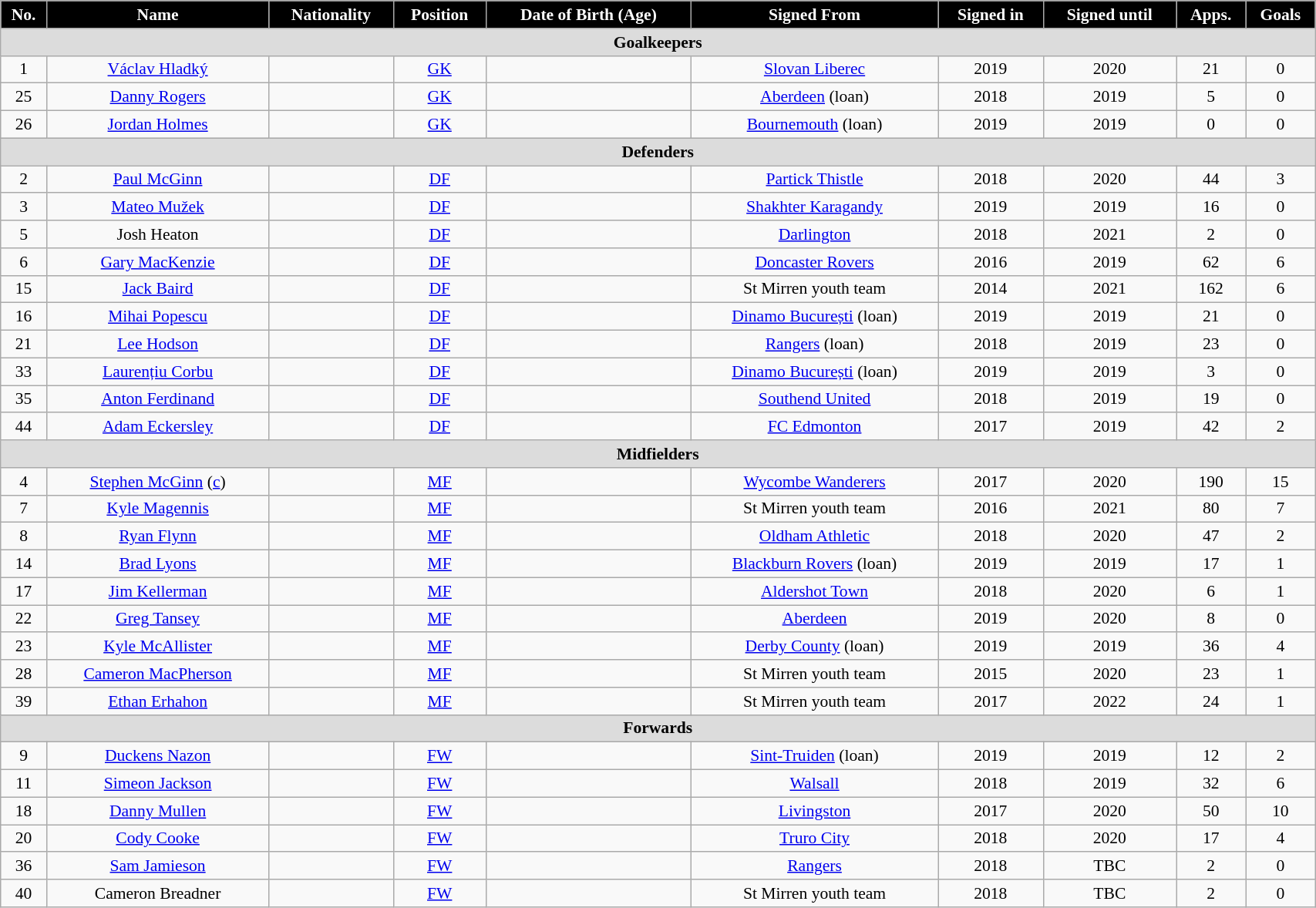<table class="wikitable"  style="text-align:center; font-size:90%; width:90%;">
<tr>
<th style="background:#000000; color:white; text-align:center;">No.</th>
<th style="background:#000000; color:white; text-align:center;">Name</th>
<th style="background:#000000; color:white; text-align:center;">Nationality</th>
<th style="background:#000000; color:white; text-align:center;">Position</th>
<th style="background:#000000; color:white; text-align:center;">Date of Birth (Age)</th>
<th style="background:#000000; color:white; text-align:center;">Signed From</th>
<th style="background:#000000; color:white; text-align:center;">Signed in</th>
<th style="background:#000000; color:white; text-align:center;">Signed until</th>
<th style="background:#000000; color:white; text-align:center;">Apps.</th>
<th style="background:#000000; color:white; text-align:center;">Goals</th>
</tr>
<tr>
<th colspan="10" style="background:#dcdcdc; text-align:center;">Goalkeepers</th>
</tr>
<tr>
<td>1</td>
<td><a href='#'>Václav Hladký</a></td>
<td></td>
<td><a href='#'>GK</a></td>
<td></td>
<td><a href='#'>Slovan Liberec</a></td>
<td>2019</td>
<td>2020</td>
<td>21</td>
<td>0</td>
</tr>
<tr>
<td>25</td>
<td><a href='#'>Danny Rogers</a></td>
<td></td>
<td><a href='#'>GK</a></td>
<td></td>
<td><a href='#'>Aberdeen</a> (loan)</td>
<td>2018</td>
<td>2019</td>
<td>5</td>
<td>0</td>
</tr>
<tr>
<td>26</td>
<td><a href='#'>Jordan Holmes</a></td>
<td></td>
<td><a href='#'>GK</a></td>
<td></td>
<td><a href='#'>Bournemouth</a> (loan)</td>
<td>2019</td>
<td>2019</td>
<td>0</td>
<td>0</td>
</tr>
<tr>
<th colspan="10" style="background:#dcdcdc; text-align:center;">Defenders</th>
</tr>
<tr>
<td>2</td>
<td><a href='#'>Paul McGinn</a></td>
<td></td>
<td><a href='#'>DF</a></td>
<td></td>
<td><a href='#'>Partick Thistle</a></td>
<td>2018</td>
<td>2020</td>
<td>44</td>
<td>3</td>
</tr>
<tr>
<td>3</td>
<td><a href='#'>Mateo Mužek</a></td>
<td></td>
<td><a href='#'>DF</a></td>
<td></td>
<td><a href='#'>Shakhter Karagandy</a></td>
<td>2019</td>
<td>2019</td>
<td>16</td>
<td>0</td>
</tr>
<tr>
<td>5</td>
<td>Josh Heaton</td>
<td></td>
<td><a href='#'>DF</a></td>
<td></td>
<td><a href='#'>Darlington</a></td>
<td>2018</td>
<td>2021</td>
<td>2</td>
<td>0</td>
</tr>
<tr>
<td>6</td>
<td><a href='#'>Gary MacKenzie</a></td>
<td></td>
<td><a href='#'>DF</a></td>
<td></td>
<td><a href='#'>Doncaster Rovers</a></td>
<td>2016</td>
<td>2019</td>
<td>62</td>
<td>6</td>
</tr>
<tr>
<td>15</td>
<td><a href='#'>Jack Baird</a></td>
<td></td>
<td><a href='#'>DF</a></td>
<td></td>
<td>St Mirren youth team</td>
<td>2014</td>
<td>2021</td>
<td>162</td>
<td>6</td>
</tr>
<tr>
<td>16</td>
<td><a href='#'>Mihai Popescu</a></td>
<td></td>
<td><a href='#'>DF</a></td>
<td></td>
<td><a href='#'>Dinamo București</a> (loan)</td>
<td>2019</td>
<td>2019</td>
<td>21</td>
<td>0</td>
</tr>
<tr>
<td>21</td>
<td><a href='#'>Lee Hodson</a></td>
<td></td>
<td><a href='#'>DF</a></td>
<td></td>
<td><a href='#'>Rangers</a> (loan)</td>
<td>2018</td>
<td>2019</td>
<td>23</td>
<td>0</td>
</tr>
<tr>
<td>33</td>
<td><a href='#'>Laurențiu Corbu</a></td>
<td></td>
<td><a href='#'>DF</a></td>
<td></td>
<td><a href='#'>Dinamo București</a> (loan)</td>
<td>2019</td>
<td>2019</td>
<td>3</td>
<td>0</td>
</tr>
<tr>
<td>35</td>
<td><a href='#'>Anton Ferdinand</a></td>
<td></td>
<td><a href='#'>DF</a></td>
<td></td>
<td><a href='#'>Southend United</a></td>
<td>2018</td>
<td>2019</td>
<td>19</td>
<td>0</td>
</tr>
<tr>
<td>44</td>
<td><a href='#'>Adam Eckersley</a></td>
<td></td>
<td><a href='#'>DF</a></td>
<td></td>
<td><a href='#'>FC Edmonton</a></td>
<td>2017</td>
<td>2019</td>
<td>42</td>
<td>2</td>
</tr>
<tr>
<th colspan="10" style="background:#dcdcdc; text-align:center;">Midfielders</th>
</tr>
<tr>
<td>4</td>
<td><a href='#'>Stephen McGinn</a> (<a href='#'>c</a>)</td>
<td></td>
<td><a href='#'>MF</a></td>
<td></td>
<td><a href='#'>Wycombe Wanderers</a></td>
<td>2017</td>
<td>2020</td>
<td>190</td>
<td>15</td>
</tr>
<tr>
<td>7</td>
<td><a href='#'>Kyle Magennis</a></td>
<td></td>
<td><a href='#'>MF</a></td>
<td></td>
<td>St Mirren youth team</td>
<td>2016</td>
<td>2021</td>
<td>80</td>
<td>7</td>
</tr>
<tr>
<td>8</td>
<td><a href='#'>Ryan Flynn</a></td>
<td></td>
<td><a href='#'>MF</a></td>
<td></td>
<td><a href='#'>Oldham Athletic</a></td>
<td>2018</td>
<td>2020</td>
<td>47</td>
<td>2</td>
</tr>
<tr>
<td>14</td>
<td><a href='#'>Brad Lyons</a></td>
<td></td>
<td><a href='#'>MF</a></td>
<td></td>
<td><a href='#'>Blackburn Rovers</a> (loan)</td>
<td>2019</td>
<td>2019</td>
<td>17</td>
<td>1</td>
</tr>
<tr>
<td>17</td>
<td><a href='#'>Jim Kellerman</a></td>
<td></td>
<td><a href='#'>MF</a></td>
<td></td>
<td><a href='#'>Aldershot Town</a></td>
<td>2018</td>
<td>2020</td>
<td>6</td>
<td>1</td>
</tr>
<tr>
<td>22</td>
<td><a href='#'>Greg Tansey</a></td>
<td></td>
<td><a href='#'>MF</a></td>
<td></td>
<td><a href='#'>Aberdeen</a></td>
<td>2019</td>
<td>2020</td>
<td>8</td>
<td>0</td>
</tr>
<tr>
<td>23</td>
<td><a href='#'>Kyle McAllister</a></td>
<td></td>
<td><a href='#'>MF</a></td>
<td></td>
<td><a href='#'>Derby County</a> (loan)</td>
<td>2019</td>
<td>2019</td>
<td>36</td>
<td>4</td>
</tr>
<tr>
<td>28</td>
<td><a href='#'>Cameron MacPherson</a></td>
<td></td>
<td><a href='#'>MF</a></td>
<td></td>
<td>St Mirren youth team</td>
<td>2015</td>
<td>2020</td>
<td>23</td>
<td>1</td>
</tr>
<tr>
<td>39</td>
<td><a href='#'>Ethan Erhahon</a></td>
<td></td>
<td><a href='#'>MF</a></td>
<td></td>
<td>St Mirren youth team</td>
<td>2017</td>
<td>2022</td>
<td>24</td>
<td>1</td>
</tr>
<tr>
<th colspan="10" style="background:#dcdcdc; text-align:center;">Forwards</th>
</tr>
<tr>
<td>9</td>
<td><a href='#'>Duckens Nazon</a></td>
<td></td>
<td><a href='#'>FW</a></td>
<td></td>
<td><a href='#'>Sint-Truiden</a> (loan)</td>
<td>2019</td>
<td>2019</td>
<td>12</td>
<td>2</td>
</tr>
<tr>
<td>11</td>
<td><a href='#'>Simeon Jackson</a></td>
<td></td>
<td><a href='#'>FW</a></td>
<td></td>
<td><a href='#'>Walsall</a></td>
<td>2018</td>
<td>2019</td>
<td>32</td>
<td>6</td>
</tr>
<tr>
<td>18</td>
<td><a href='#'>Danny Mullen</a></td>
<td></td>
<td><a href='#'>FW</a></td>
<td></td>
<td><a href='#'>Livingston</a></td>
<td>2017</td>
<td>2020</td>
<td>50</td>
<td>10</td>
</tr>
<tr>
<td>20</td>
<td><a href='#'>Cody Cooke</a></td>
<td></td>
<td><a href='#'>FW</a></td>
<td></td>
<td><a href='#'>Truro City</a></td>
<td>2018</td>
<td>2020</td>
<td>17</td>
<td>4</td>
</tr>
<tr>
<td>36</td>
<td><a href='#'>Sam Jamieson</a></td>
<td></td>
<td><a href='#'>FW</a></td>
<td></td>
<td><a href='#'>Rangers</a></td>
<td>2018</td>
<td>TBC</td>
<td>2</td>
<td>0</td>
</tr>
<tr>
<td>40</td>
<td>Cameron Breadner</td>
<td></td>
<td><a href='#'>FW</a></td>
<td></td>
<td>St Mirren youth team</td>
<td>2018</td>
<td>TBC</td>
<td>2</td>
<td>0</td>
</tr>
</table>
